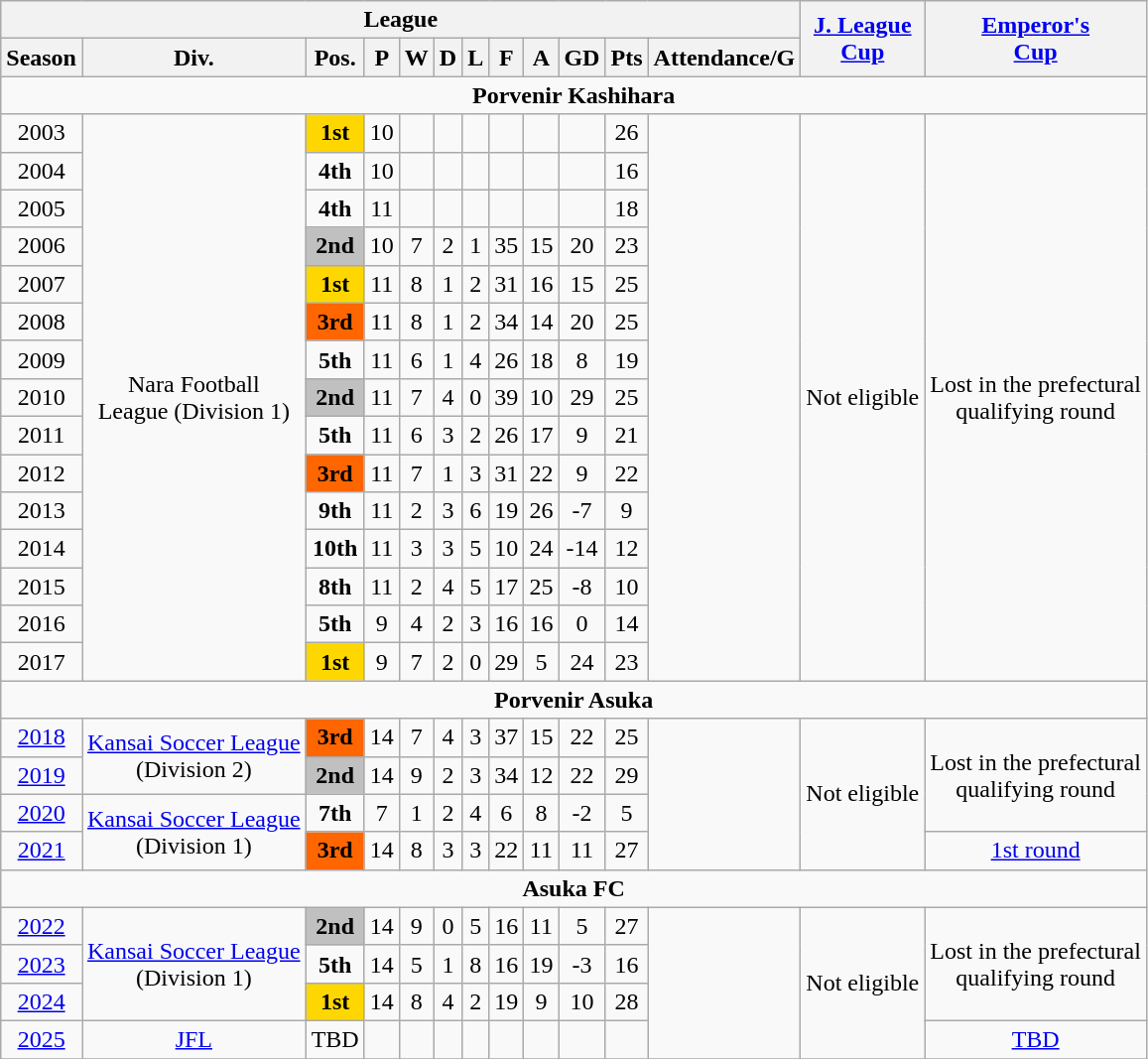<table class="wikitable" style="text-align:center">
<tr>
<th colspan="12"><strong>League</strong></th>
<th rowspan="2"><a href='#'>J. League <br>Cup</a></th>
<th rowspan="2"><a href='#'>Emperor's<br>Cup</a></th>
</tr>
<tr>
<th>Season</th>
<th>Div.</th>
<th>Pos.</th>
<th>P</th>
<th>W</th>
<th>D</th>
<th>L</th>
<th>F</th>
<th>A</th>
<th>GD</th>
<th>Pts</th>
<th>Attendance/G</th>
</tr>
<tr>
<td colspan="14"><strong>Porvenir Kashihara</strong></td>
</tr>
<tr>
<td>2003</td>
<td rowspan="15">Nara Football<br>League (Division 1)</td>
<td bgcolor="gold"><strong>1st</strong></td>
<td>10</td>
<td></td>
<td></td>
<td></td>
<td></td>
<td></td>
<td></td>
<td>26</td>
<td rowspan="15"></td>
<td rowspan="15">Not eligible</td>
<td rowspan="15">Lost in the prefectural <br> qualifying round</td>
</tr>
<tr>
<td>2004</td>
<td><strong>4th</strong></td>
<td>10</td>
<td></td>
<td></td>
<td></td>
<td></td>
<td></td>
<td></td>
<td>16</td>
</tr>
<tr>
<td>2005</td>
<td><strong>4th</strong></td>
<td>11</td>
<td></td>
<td></td>
<td></td>
<td></td>
<td></td>
<td></td>
<td>18</td>
</tr>
<tr>
<td>2006</td>
<td bgcolor="silver"><strong>2nd</strong></td>
<td>10</td>
<td>7</td>
<td>2</td>
<td>1</td>
<td>35</td>
<td>15</td>
<td>20</td>
<td>23</td>
</tr>
<tr>
<td>2007</td>
<td bgcolor="gold"><strong>1st</strong></td>
<td>11</td>
<td>8</td>
<td>1</td>
<td>2</td>
<td>31</td>
<td>16</td>
<td>15</td>
<td>25</td>
</tr>
<tr>
<td>2008</td>
<td bgcolor=ff6600><strong>3rd</strong></td>
<td>11</td>
<td>8</td>
<td>1</td>
<td>2</td>
<td>34</td>
<td>14</td>
<td>20</td>
<td>25</td>
</tr>
<tr>
<td>2009</td>
<td><strong>5th</strong></td>
<td>11</td>
<td>6</td>
<td>1</td>
<td>4</td>
<td>26</td>
<td>18</td>
<td>8</td>
<td>19</td>
</tr>
<tr>
<td>2010</td>
<td bgcolor="silver"><strong>2nd</strong></td>
<td>11</td>
<td>7</td>
<td>4</td>
<td>0</td>
<td>39</td>
<td>10</td>
<td>29</td>
<td>25</td>
</tr>
<tr>
<td>2011</td>
<td><strong>5th</strong></td>
<td>11</td>
<td>6</td>
<td>3</td>
<td>2</td>
<td>26</td>
<td>17</td>
<td>9</td>
<td>21</td>
</tr>
<tr>
<td>2012</td>
<td bgcolor=ff6600><strong>3rd</strong></td>
<td>11</td>
<td>7</td>
<td>1</td>
<td>3</td>
<td>31</td>
<td>22</td>
<td>9</td>
<td>22</td>
</tr>
<tr>
<td>2013</td>
<td><strong>9th</strong></td>
<td>11</td>
<td>2</td>
<td>3</td>
<td>6</td>
<td>19</td>
<td>26</td>
<td>-7</td>
<td>9</td>
</tr>
<tr>
<td>2014</td>
<td><strong>10th</strong></td>
<td>11</td>
<td>3</td>
<td>3</td>
<td>5</td>
<td>10</td>
<td>24</td>
<td>-14</td>
<td>12</td>
</tr>
<tr>
<td>2015</td>
<td><strong>8th</strong></td>
<td>11</td>
<td>2</td>
<td>4</td>
<td>5</td>
<td>17</td>
<td>25</td>
<td>-8</td>
<td>10</td>
</tr>
<tr>
<td>2016</td>
<td><strong>5th</strong></td>
<td>9</td>
<td>4</td>
<td>2</td>
<td>3</td>
<td>16</td>
<td>16</td>
<td>0</td>
<td>14</td>
</tr>
<tr>
<td>2017</td>
<td bgcolor="gold"><strong>1st</strong></td>
<td>9</td>
<td>7</td>
<td>2</td>
<td>0</td>
<td>29</td>
<td>5</td>
<td>24</td>
<td>23</td>
</tr>
<tr>
<td colspan="14"><strong>Porvenir Asuka</strong></td>
</tr>
<tr>
<td><a href='#'>2018</a></td>
<td rowspan="2"><a href='#'>Kansai Soccer League</a><br> (Division 2)</td>
<td bgcolor=ff6600><strong>3rd</strong></td>
<td>14</td>
<td>7</td>
<td>4</td>
<td>3</td>
<td>37</td>
<td>15</td>
<td>22</td>
<td>25</td>
<td rowspan="4"></td>
<td rowspan="4">Not eligible</td>
<td rowspan="3">Lost in the prefectural <br> qualifying round</td>
</tr>
<tr>
<td><a href='#'>2019</a></td>
<td bgcolor="silver"><strong>2nd</strong></td>
<td>14</td>
<td>9</td>
<td>2</td>
<td>3</td>
<td>34</td>
<td>12</td>
<td>22</td>
<td>29</td>
</tr>
<tr>
<td><a href='#'>2020</a></td>
<td rowspan="2"><a href='#'>Kansai Soccer League</a><br> (Division 1)</td>
<td><strong>7th</strong></td>
<td>7</td>
<td>1</td>
<td>2</td>
<td>4</td>
<td>6</td>
<td>8</td>
<td>-2</td>
<td>5</td>
</tr>
<tr>
<td><a href='#'>2021</a></td>
<td bgcolor="ff6600"><strong>3rd</strong></td>
<td>14</td>
<td>8</td>
<td>3</td>
<td>3</td>
<td>22</td>
<td>11</td>
<td>11</td>
<td>27</td>
<td><a href='#'>1st round</a></td>
</tr>
<tr>
<td colspan="14"><strong>Asuka FC</strong></td>
</tr>
<tr>
<td><a href='#'>2022</a></td>
<td rowspan="3"><a href='#'>Kansai Soccer League</a><br> (Division 1)</td>
<td bgcolor="silver"><strong>2nd</strong></td>
<td>14</td>
<td>9</td>
<td>0</td>
<td>5</td>
<td>16</td>
<td>11</td>
<td>5</td>
<td>27</td>
<td rowspan="4"></td>
<td rowspan="4">Not eligible</td>
<td rowspan="3">Lost in the prefectural <br> qualifying round</td>
</tr>
<tr>
<td><a href='#'>2023</a></td>
<td><strong>5th</strong></td>
<td>14</td>
<td>5</td>
<td>1</td>
<td>8</td>
<td>16</td>
<td>19</td>
<td>-3</td>
<td>16</td>
</tr>
<tr>
<td><a href='#'>2024</a></td>
<td bgcolor="gold"><strong>1st</strong></td>
<td>14</td>
<td>8</td>
<td>4</td>
<td>2</td>
<td>19</td>
<td>9</td>
<td>10</td>
<td>28</td>
</tr>
<tr>
<td><a href='#'>2025</a></td>
<td><a href='#'>JFL</a></td>
<td>TBD</td>
<td></td>
<td></td>
<td></td>
<td></td>
<td></td>
<td></td>
<td></td>
<td></td>
<td><a href='#'>TBD</a></td>
</tr>
<tr>
</tr>
</table>
